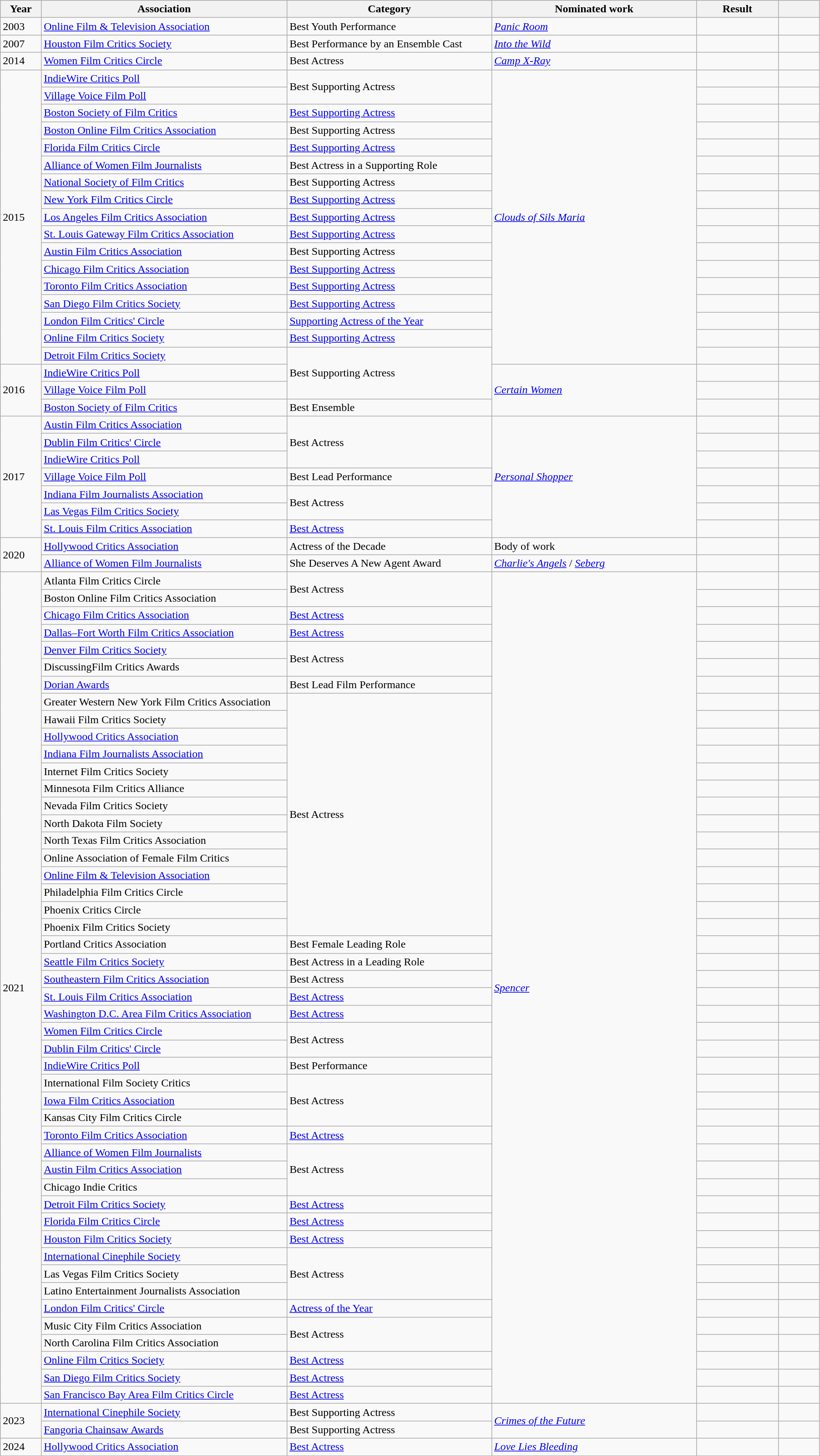<table class="wikitable sortable" style="width:95%;">
<tr>
<th width=5%>Year</th>
<th style="width:30%;">Association</th>
<th style="width:25%;">Category</th>
<th style="width:25%;">Nominated work</th>
<th style="width:10%;">Result</th>
<th width=5%></th>
</tr>
<tr>
<td>2003</td>
<td><a href='#'>Online Film & Television Association</a></td>
<td>Best Youth Performance</td>
<td><em><a href='#'>Panic Room</a></em></td>
<td></td>
<td></td>
</tr>
<tr>
<td>2007</td>
<td><a href='#'>Houston Film Critics Society</a></td>
<td>Best Performance by an Ensemble Cast</td>
<td><em><a href='#'>Into the Wild</a></em></td>
<td></td>
<td></td>
</tr>
<tr>
<td>2014</td>
<td><a href='#'>Women Film Critics Circle</a></td>
<td>Best Actress</td>
<td><em><a href='#'>Camp X-Ray</a></em></td>
<td></td>
<td></td>
</tr>
<tr>
<td rowspan="17">2015</td>
<td><a href='#'>IndieWire Critics Poll</a></td>
<td rowspan="2">Best Supporting Actress</td>
<td rowspan="17"><em><a href='#'>Clouds of Sils Maria</a></em></td>
<td></td>
<td></td>
</tr>
<tr>
<td><a href='#'>Village Voice Film Poll</a></td>
<td></td>
<td></td>
</tr>
<tr>
<td><a href='#'>Boston Society of Film Critics</a></td>
<td><a href='#'>Best Supporting Actress</a></td>
<td></td>
<td></td>
</tr>
<tr>
<td><a href='#'>Boston Online Film Critics Association</a></td>
<td>Best Supporting Actress</td>
<td></td>
<td></td>
</tr>
<tr>
<td><a href='#'>Florida Film Critics Circle</a></td>
<td><a href='#'>Best Supporting Actress</a></td>
<td></td>
<td></td>
</tr>
<tr>
<td><a href='#'>Alliance of Women Film Journalists</a></td>
<td>Best Actress in a Supporting Role</td>
<td></td>
<td></td>
</tr>
<tr>
<td><a href='#'>National Society of Film Critics</a></td>
<td>Best Supporting Actress</td>
<td></td>
<td></td>
</tr>
<tr>
<td><a href='#'>New York Film Critics Circle</a></td>
<td><a href='#'>Best Supporting Actress</a></td>
<td></td>
<td></td>
</tr>
<tr>
<td><a href='#'>Los Angeles Film Critics Association</a></td>
<td><a href='#'>Best Supporting Actress</a></td>
<td></td>
<td></td>
</tr>
<tr>
<td><a href='#'>St. Louis Gateway Film Critics Association</a></td>
<td><a href='#'>Best Supporting Actress</a></td>
<td></td>
<td></td>
</tr>
<tr>
<td><a href='#'>Austin Film Critics Association</a></td>
<td>Best Supporting Actress</td>
<td></td>
<td></td>
</tr>
<tr>
<td><a href='#'>Chicago Film Critics Association</a></td>
<td><a href='#'>Best Supporting Actress</a></td>
<td></td>
<td></td>
</tr>
<tr>
<td><a href='#'>Toronto Film Critics Association</a></td>
<td><a href='#'>Best Supporting Actress</a></td>
<td></td>
<td></td>
</tr>
<tr>
<td><a href='#'>San Diego Film Critics Society</a></td>
<td><a href='#'>Best Supporting Actress</a></td>
<td></td>
<td></td>
</tr>
<tr>
<td><a href='#'>London Film Critics' Circle</a></td>
<td><a href='#'>Supporting Actress of the Year</a></td>
<td></td>
<td></td>
</tr>
<tr>
<td><a href='#'>Online Film Critics Society</a></td>
<td><a href='#'>Best Supporting Actress</a></td>
<td></td>
<td></td>
</tr>
<tr>
<td><a href='#'>Detroit Film Critics Society</a></td>
<td rowspan="3">Best Supporting Actress</td>
<td></td>
<td></td>
</tr>
<tr>
<td rowspan="3">2016</td>
<td><a href='#'>IndieWire Critics Poll</a></td>
<td rowspan="3"><em><a href='#'>Certain Women</a></em></td>
<td></td>
<td></td>
</tr>
<tr>
<td><a href='#'>Village Voice Film Poll</a></td>
<td></td>
<td></td>
</tr>
<tr>
<td><a href='#'>Boston Society of Film Critics</a></td>
<td>Best Ensemble</td>
<td></td>
<td></td>
</tr>
<tr>
<td rowspan="7">2017</td>
<td><a href='#'>Austin Film Critics Association</a></td>
<td rowspan="3">Best Actress</td>
<td rowspan="7"><em><a href='#'>Personal Shopper</a></em></td>
<td></td>
<td></td>
</tr>
<tr>
<td><a href='#'>Dublin Film Critics' Circle</a></td>
<td></td>
<td></td>
</tr>
<tr>
<td><a href='#'>IndieWire Critics Poll</a></td>
<td></td>
<td></td>
</tr>
<tr>
<td><a href='#'>Village Voice Film Poll</a></td>
<td>Best Lead Performance</td>
<td></td>
<td></td>
</tr>
<tr>
<td><a href='#'>Indiana Film Journalists Association</a></td>
<td rowspan="2">Best Actress</td>
<td></td>
<td></td>
</tr>
<tr>
<td><a href='#'>Las Vegas Film Critics Society</a></td>
<td></td>
<td></td>
</tr>
<tr>
<td><a href='#'>St. Louis Film Critics Association</a></td>
<td><a href='#'>Best Actress</a></td>
<td></td>
<td></td>
</tr>
<tr>
<td rowspan="2">2020</td>
<td><a href='#'>Hollywood Critics Association</a></td>
<td>Actress of the Decade</td>
<td>Body of work</td>
<td></td>
<td></td>
</tr>
<tr>
<td><a href='#'>Alliance of Women Film Journalists</a></td>
<td>She Deserves A New Agent Award</td>
<td><em><a href='#'>Charlie's Angels</a></em> / <em><a href='#'>Seberg</a></em></td>
<td></td>
<td></td>
</tr>
<tr>
<td rowspan="48">2021</td>
<td>Atlanta Film Critics Circle</td>
<td rowspan="2">Best Actress</td>
<td rowspan="48"><em><a href='#'>Spencer</a></em></td>
<td></td>
<td></td>
</tr>
<tr>
<td>Boston Online Film Critics Association</td>
<td></td>
<td></td>
</tr>
<tr>
<td><a href='#'>Chicago Film Critics Association</a></td>
<td><a href='#'>Best Actress</a></td>
<td></td>
<td></td>
</tr>
<tr>
<td><a href='#'>Dallas–Fort Worth Film Critics Association</a></td>
<td><a href='#'>Best Actress</a></td>
<td></td>
<td></td>
</tr>
<tr>
<td><a href='#'>Denver Film Critics Society</a></td>
<td rowspan="2">Best Actress</td>
<td></td>
<td></td>
</tr>
<tr>
<td>DiscussingFilm Critics Awards</td>
<td></td>
<td></td>
</tr>
<tr>
<td><a href='#'>Dorian Awards</a></td>
<td>Best Lead Film Performance</td>
<td></td>
<td></td>
</tr>
<tr>
<td>Greater Western New York Film Critics Association</td>
<td rowspan="14">Best Actress</td>
<td></td>
<td></td>
</tr>
<tr>
<td>Hawaii Film Critics Society</td>
<td></td>
<td></td>
</tr>
<tr>
<td><a href='#'>Hollywood Critics Association</a></td>
<td></td>
<td></td>
</tr>
<tr>
<td><a href='#'>Indiana Film Journalists Association</a></td>
<td></td>
<td></td>
</tr>
<tr>
<td>Internet Film Critics Society</td>
<td></td>
<td></td>
</tr>
<tr>
<td>Minnesota Film Critics Alliance</td>
<td></td>
<td></td>
</tr>
<tr>
<td>Nevada Film Critics Society</td>
<td></td>
<td></td>
</tr>
<tr>
<td>North Dakota Film Society</td>
<td></td>
<td></td>
</tr>
<tr>
<td>North Texas Film Critics Association</td>
<td></td>
<td></td>
</tr>
<tr>
<td>Online Association of Female Film Critics</td>
<td></td>
<td></td>
</tr>
<tr>
<td><a href='#'>Online Film & Television Association</a></td>
<td></td>
<td></td>
</tr>
<tr>
<td>Philadelphia Film Critics Circle</td>
<td></td>
<td></td>
</tr>
<tr>
<td>Phoenix Critics Circle</td>
<td></td>
<td></td>
</tr>
<tr>
<td>Phoenix Film Critics Society</td>
<td></td>
<td></td>
</tr>
<tr>
<td>Portland Critics Association</td>
<td>Best Female Leading Role</td>
<td></td>
<td></td>
</tr>
<tr>
<td><a href='#'>Seattle Film Critics Society</a></td>
<td>Best Actress in a Leading Role</td>
<td></td>
<td></td>
</tr>
<tr>
<td><a href='#'>Southeastern Film Critics Association</a></td>
<td>Best Actress</td>
<td></td>
<td></td>
</tr>
<tr>
<td><a href='#'>St. Louis Film Critics Association</a></td>
<td><a href='#'>Best Actress</a></td>
<td></td>
<td></td>
</tr>
<tr>
<td><a href='#'>Washington D.C. Area Film Critics Association</a></td>
<td><a href='#'>Best Actress</a></td>
<td></td>
<td></td>
</tr>
<tr>
<td><a href='#'>Women Film Critics Circle</a></td>
<td rowspan="2">Best Actress</td>
<td></td>
<td></td>
</tr>
<tr>
<td><a href='#'>Dublin Film Critics' Circle</a></td>
<td></td>
<td></td>
</tr>
<tr>
<td><a href='#'>IndieWire Critics Poll</a></td>
<td>Best Performance</td>
<td></td>
<td></td>
</tr>
<tr>
<td>International Film Society Critics</td>
<td rowspan="3">Best Actress</td>
<td></td>
<td></td>
</tr>
<tr>
<td><a href='#'>Iowa Film Critics Association</a></td>
<td></td>
<td></td>
</tr>
<tr>
<td>Kansas City Film Critics Circle</td>
<td></td>
<td></td>
</tr>
<tr>
<td><a href='#'>Toronto Film Critics Association</a></td>
<td><a href='#'>Best Actress</a></td>
<td></td>
<td></td>
</tr>
<tr>
<td><a href='#'>Alliance of Women Film Journalists</a></td>
<td rowspan="3">Best Actress</td>
<td></td>
<td></td>
</tr>
<tr>
<td><a href='#'>Austin Film Critics Association</a></td>
<td></td>
<td></td>
</tr>
<tr>
<td>Chicago Indie Critics</td>
<td></td>
<td></td>
</tr>
<tr>
<td><a href='#'>Detroit Film Critics Society</a></td>
<td><a href='#'>Best Actress</a></td>
<td></td>
<td></td>
</tr>
<tr>
<td><a href='#'>Florida Film Critics Circle</a></td>
<td><a href='#'>Best Actress</a></td>
<td></td>
<td></td>
</tr>
<tr>
<td><a href='#'>Houston Film Critics Society</a></td>
<td><a href='#'>Best Actress</a></td>
<td></td>
<td></td>
</tr>
<tr>
<td><a href='#'>International Cinephile Society</a></td>
<td rowspan="3">Best Actress</td>
<td></td>
<td></td>
</tr>
<tr>
<td>Las Vegas Film Critics Society</td>
<td></td>
<td></td>
</tr>
<tr>
<td>Latino Entertainment Journalists Association</td>
<td></td>
<td></td>
</tr>
<tr>
<td><a href='#'>London Film Critics' Circle</a></td>
<td><a href='#'>Actress of the Year</a></td>
<td></td>
<td></td>
</tr>
<tr>
<td>Music City Film Critics Association</td>
<td rowspan="2">Best Actress</td>
<td></td>
<td></td>
</tr>
<tr>
<td>North Carolina Film Critics Association</td>
<td></td>
<td></td>
</tr>
<tr>
<td><a href='#'>Online Film Critics Society</a></td>
<td><a href='#'>Best Actress</a></td>
<td></td>
<td></td>
</tr>
<tr>
<td><a href='#'>San Diego Film Critics Society</a></td>
<td><a href='#'>Best Actress</a></td>
<td></td>
<td></td>
</tr>
<tr>
<td><a href='#'>San Francisco Bay Area Film Critics Circle</a></td>
<td><a href='#'>Best Actress</a></td>
<td></td>
<td></td>
</tr>
<tr>
<td rowspan="2">2023</td>
<td><a href='#'>International Cinephile Society</a></td>
<td>Best Supporting Actress</td>
<td rowspan="2"><a href='#'><em>Crimes of the Future</em></a></td>
<td></td>
<td></td>
</tr>
<tr>
<td><a href='#'>Fangoria Chainsaw Awards</a></td>
<td>Best Supporting Actress</td>
<td></td>
<td></td>
</tr>
<tr>
<td>2024</td>
<td><a href='#'>Hollywood Critics Association</a></td>
<td><a href='#'>Best Actress</a></td>
<td><em><a href='#'>Love Lies Bleeding</a></em></td>
<td></td>
<td></td>
</tr>
</table>
